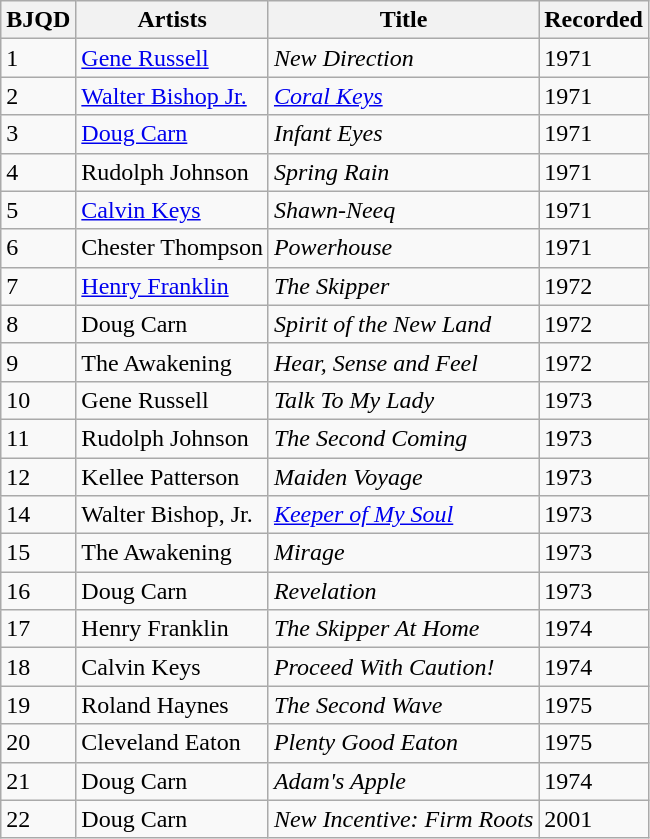<table class="wikitable sortable">
<tr>
<th>BJQD</th>
<th>Artists</th>
<th>Title</th>
<th>Recorded</th>
</tr>
<tr>
<td>1</td>
<td><a href='#'>Gene Russell</a></td>
<td><em>New Direction</em></td>
<td>1971</td>
</tr>
<tr>
<td>2</td>
<td><a href='#'>Walter Bishop Jr.</a></td>
<td><em><a href='#'>Coral Keys</a></em></td>
<td>1971</td>
</tr>
<tr>
<td>3</td>
<td><a href='#'>Doug Carn</a></td>
<td><em>Infant Eyes</em></td>
<td>1971</td>
</tr>
<tr>
<td>4</td>
<td>Rudolph Johnson</td>
<td><em>Spring Rain</em></td>
<td>1971</td>
</tr>
<tr>
<td>5</td>
<td><a href='#'>Calvin Keys</a></td>
<td><em>Shawn-Neeq</em></td>
<td>1971</td>
</tr>
<tr>
<td>6</td>
<td>Chester Thompson</td>
<td><em>Powerhouse</em></td>
<td>1971</td>
</tr>
<tr>
<td>7</td>
<td><a href='#'>Henry Franklin</a></td>
<td><em>The Skipper</em></td>
<td>1972</td>
</tr>
<tr>
<td>8</td>
<td>Doug Carn</td>
<td><em>Spirit of the New Land</em></td>
<td>1972</td>
</tr>
<tr>
<td>9</td>
<td>The Awakening</td>
<td><em>Hear, Sense and Feel</em></td>
<td>1972</td>
</tr>
<tr>
<td>10</td>
<td>Gene Russell</td>
<td><em>Talk To My Lady</em></td>
<td>1973</td>
</tr>
<tr>
<td>11</td>
<td>Rudolph Johnson</td>
<td><em>The Second Coming</em></td>
<td>1973</td>
</tr>
<tr>
<td>12</td>
<td>Kellee Patterson</td>
<td><em>Maiden Voyage</em></td>
<td>1973</td>
</tr>
<tr>
<td>14</td>
<td>Walter Bishop, Jr.</td>
<td><em><a href='#'>Keeper of My Soul</a></em></td>
<td>1973</td>
</tr>
<tr>
<td>15</td>
<td>The Awakening</td>
<td><em>Mirage</em></td>
<td>1973</td>
</tr>
<tr>
<td>16</td>
<td>Doug Carn</td>
<td><em>Revelation</em></td>
<td>1973</td>
</tr>
<tr>
<td>17</td>
<td>Henry Franklin</td>
<td><em>The Skipper At Home</em></td>
<td>1974</td>
</tr>
<tr>
<td>18</td>
<td>Calvin Keys</td>
<td><em>Proceed With Caution!</em></td>
<td>1974</td>
</tr>
<tr>
<td>19</td>
<td>Roland Haynes</td>
<td><em>The Second Wave</em></td>
<td>1975</td>
</tr>
<tr>
<td>20</td>
<td>Cleveland Eaton</td>
<td><em>Plenty Good Eaton</em></td>
<td>1975</td>
</tr>
<tr>
<td>21</td>
<td>Doug Carn</td>
<td><em>Adam's Apple</em></td>
<td>1974</td>
</tr>
<tr>
<td>22</td>
<td>Doug Carn</td>
<td><em>New Incentive: Firm Roots</em></td>
<td>2001</td>
</tr>
</table>
